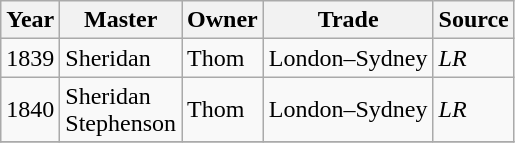<table class=" wikitable">
<tr>
<th>Year</th>
<th>Master</th>
<th>Owner</th>
<th>Trade</th>
<th>Source</th>
</tr>
<tr>
<td>1839</td>
<td>Sheridan</td>
<td>Thom</td>
<td>London–Sydney</td>
<td><em>LR</em></td>
</tr>
<tr>
<td>1840</td>
<td>Sheridan<br>Stephenson</td>
<td>Thom</td>
<td>London–Sydney</td>
<td><em>LR</em></td>
</tr>
<tr>
</tr>
</table>
